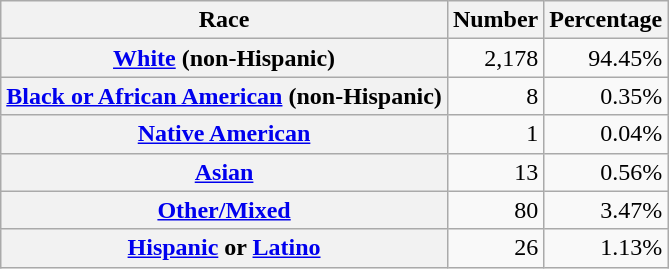<table class="wikitable" style="text-align:right">
<tr>
<th scope="col">Race</th>
<th scope="col">Number</th>
<th scope="col">Percentage</th>
</tr>
<tr>
<th scope="row"><a href='#'>White</a> (non-Hispanic)</th>
<td>2,178</td>
<td>94.45%</td>
</tr>
<tr>
<th scope="row"><a href='#'>Black or African American</a> (non-Hispanic)</th>
<td>8</td>
<td>0.35%</td>
</tr>
<tr>
<th scope="row"><a href='#'>Native American</a></th>
<td>1</td>
<td>0.04%</td>
</tr>
<tr>
<th scope="row"><a href='#'>Asian</a></th>
<td>13</td>
<td>0.56%</td>
</tr>
<tr>
<th scope="row"><a href='#'>Other/Mixed</a></th>
<td>80</td>
<td>3.47%</td>
</tr>
<tr>
<th scope="row"><a href='#'>Hispanic</a> or <a href='#'>Latino</a></th>
<td>26</td>
<td>1.13%</td>
</tr>
</table>
